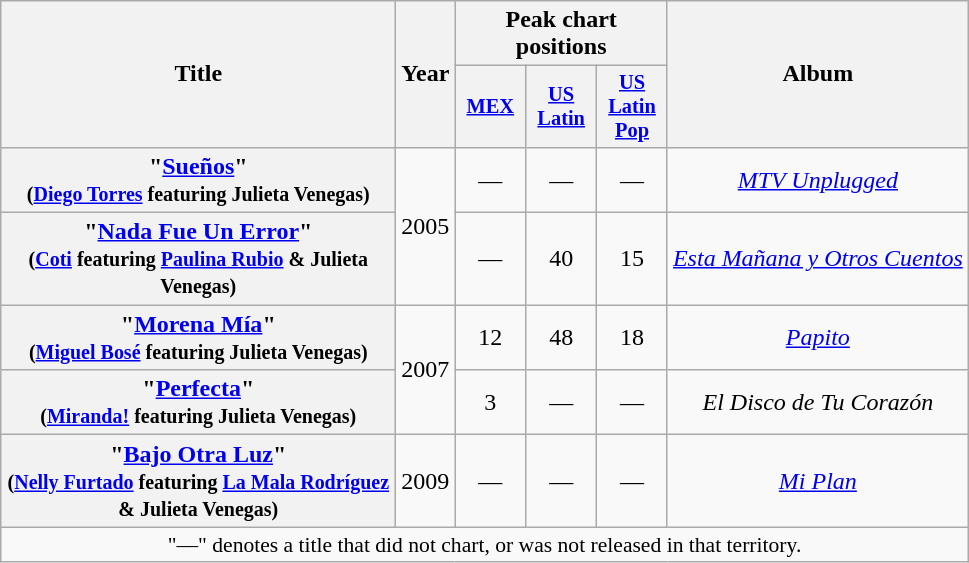<table class="wikitable plainrowheaders" style="text-align:center">
<tr>
<th scope="col" rowspan="2" style="width:16em;">Title</th>
<th scope="col" rowspan="2">Year</th>
<th scope="col" colspan="3">Peak chart positions</th>
<th scope="col" rowspan="2">Album</th>
</tr>
<tr>
<th scope="col" style="width:3em;font-size:85%;"><a href='#'>MEX</a><br></th>
<th scope="col" style="width:3em;font-size:85%;"><a href='#'>US Latin</a> <br></th>
<th scope="col" style="width:3em;font-size:85%;"><a href='#'>US Latin Pop</a> <br></th>
</tr>
<tr>
<th scope="row">"<a href='#'>Sueños</a>" <br> <small>(<a href='#'>Diego Torres</a> featuring Julieta Venegas)</small></th>
<td rowspan="2">2005</td>
<td>—</td>
<td>—</td>
<td>—</td>
<td><em><a href='#'>MTV Unplugged</a></em></td>
</tr>
<tr>
<th scope="row">"<a href='#'>Nada Fue Un Error</a>" <br> <small>(<a href='#'>Coti</a> featuring <a href='#'>Paulina Rubio</a> & Julieta Venegas)</small></th>
<td>—</td>
<td>40</td>
<td>15</td>
<td><em><a href='#'>Esta Mañana y Otros Cuentos</a></em></td>
</tr>
<tr>
<th scope="row">"<a href='#'>Morena Mía</a>" <br> <small>(<a href='#'>Miguel Bosé</a> featuring Julieta Venegas)</small></th>
<td rowspan="2">2007</td>
<td>12</td>
<td>48</td>
<td>18</td>
<td><em><a href='#'>Papito</a></em></td>
</tr>
<tr>
<th scope="row">"<a href='#'>Perfecta</a>" <br> <small>(<a href='#'>Miranda!</a> featuring Julieta Venegas)</small></th>
<td>3</td>
<td>—</td>
<td>—</td>
<td><em>El Disco de Tu Corazón</em></td>
</tr>
<tr>
<th scope="row">"<a href='#'>Bajo Otra Luz</a>" <br> <small>(<a href='#'>Nelly Furtado</a> featuring <a href='#'>La Mala Rodríguez</a> & Julieta Venegas)</small></th>
<td rowspan=>2009</td>
<td>—</td>
<td>—</td>
<td>—</td>
<td><em><a href='#'>Mi Plan</a></em></td>
</tr>
<tr>
<td colspan="14" style="font-size:90%">"—" denotes a title that did not chart, or was not released in that territory.</td>
</tr>
</table>
